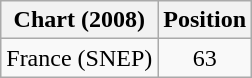<table class="wikitable">
<tr>
<th>Chart (2008)</th>
<th>Position</th>
</tr>
<tr>
<td>France (SNEP)</td>
<td style="text-align:center;">63</td>
</tr>
</table>
